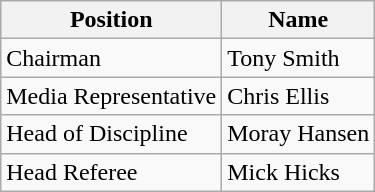<table class="wikitable">
<tr>
<th>Position</th>
<th>Name</th>
</tr>
<tr>
<td>Chairman</td>
<td>Tony Smith</td>
</tr>
<tr>
<td>Media Representative</td>
<td>Chris Ellis</td>
</tr>
<tr>
<td>Head of Discipline</td>
<td>Moray Hansen</td>
</tr>
<tr>
<td>Head Referee</td>
<td>Mick Hicks</td>
</tr>
</table>
